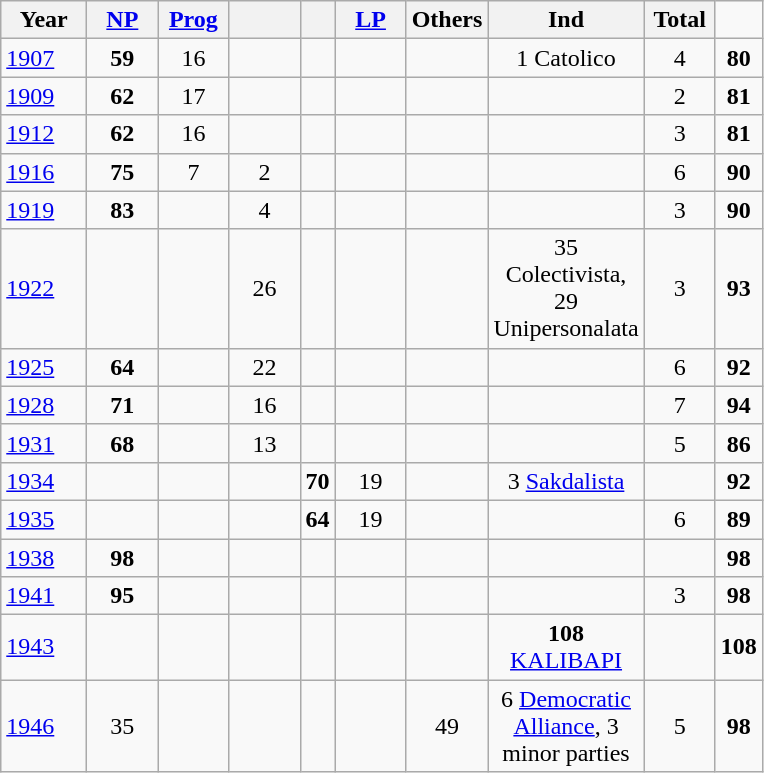<table class="wikitable" style="text-align:center;">
<tr>
<th width=50px>Year</th>
<th width=40px><a href='#'>NP</a></th>
<th width=40px><a href='#'>Prog</a></th>
<th width=40px></th>
<th></th>
<th width=40px><a href='#'>LP</a></th>
<th>Others</th>
<th width=40px>Ind</th>
<th width=40px>Total</th>
</tr>
<tr>
<td align="left"><a href='#'>1907</a></td>
<td><strong>59</strong></td>
<td>16</td>
<td></td>
<td></td>
<td></td>
<td></td>
<td>1 Catolico</td>
<td>4</td>
<td><strong>80</strong></td>
</tr>
<tr>
<td align="left"><a href='#'>1909</a></td>
<td><strong>62</strong></td>
<td>17</td>
<td></td>
<td></td>
<td></td>
<td></td>
<td></td>
<td>2</td>
<td><strong>81</strong></td>
</tr>
<tr>
<td align="left"><a href='#'>1912</a></td>
<td><strong>62</strong></td>
<td>16</td>
<td></td>
<td></td>
<td></td>
<td></td>
<td></td>
<td>3</td>
<td><strong>81</strong></td>
</tr>
<tr>
<td align="left"><a href='#'>1916</a></td>
<td><strong>75</strong></td>
<td>7</td>
<td>2</td>
<td></td>
<td></td>
<td></td>
<td></td>
<td>6</td>
<td><strong>90</strong></td>
</tr>
<tr>
<td align="left"><a href='#'>1919</a></td>
<td><strong>83</strong></td>
<td></td>
<td>4</td>
<td></td>
<td></td>
<td></td>
<td></td>
<td>3</td>
<td><strong>90</strong></td>
</tr>
<tr>
<td align="left"><a href='#'>1922</a></td>
<td></td>
<td></td>
<td>26</td>
<td></td>
<td></td>
<td></td>
<td>35 Colectivista, 29 Unipersonalata</td>
<td>3</td>
<td><strong>93</strong></td>
</tr>
<tr>
<td align="left"><a href='#'>1925</a></td>
<td><strong>64</strong></td>
<td></td>
<td>22</td>
<td></td>
<td></td>
<td></td>
<td></td>
<td>6</td>
<td><strong>92</strong></td>
</tr>
<tr>
<td align="left"><a href='#'>1928</a></td>
<td><strong>71</strong></td>
<td></td>
<td>16</td>
<td></td>
<td></td>
<td></td>
<td></td>
<td>7</td>
<td><strong>94</strong></td>
</tr>
<tr>
<td align="left"><a href='#'>1931</a></td>
<td><strong>68</strong></td>
<td></td>
<td>13</td>
<td></td>
<td></td>
<td></td>
<td></td>
<td>5</td>
<td><strong>86</strong></td>
</tr>
<tr>
<td align="left"><a href='#'>1934</a></td>
<td></td>
<td></td>
<td></td>
<td><strong>70</strong></td>
<td>19</td>
<td></td>
<td>3 <a href='#'>Sakdalista</a></td>
<td></td>
<td><strong>92</strong></td>
</tr>
<tr>
<td align="left"><a href='#'>1935</a></td>
<td></td>
<td></td>
<td></td>
<td><strong>64</strong></td>
<td>19</td>
<td></td>
<td></td>
<td>6</td>
<td><strong>89</strong></td>
</tr>
<tr>
<td align="left"><a href='#'>1938</a></td>
<td><strong>98</strong></td>
<td></td>
<td></td>
<td></td>
<td></td>
<td></td>
<td></td>
<td></td>
<td><strong>98</strong></td>
</tr>
<tr>
<td align="left"><a href='#'>1941</a></td>
<td><strong>95</strong></td>
<td></td>
<td></td>
<td></td>
<td></td>
<td></td>
<td></td>
<td>3</td>
<td><strong>98</strong></td>
</tr>
<tr>
<td align="left"><a href='#'>1943</a></td>
<td></td>
<td></td>
<td></td>
<td></td>
<td></td>
<td></td>
<td><strong>108</strong> <a href='#'>KALIBAPI</a></td>
<td></td>
<td><strong>108</strong></td>
</tr>
<tr>
<td align="left"><a href='#'>1946</a></td>
<td>35</td>
<td></td>
<td></td>
<td></td>
<td></td>
<td>49</td>
<td>6 <a href='#'>Democratic Alliance</a>, 3 minor parties</td>
<td>5</td>
<td><strong>98</strong></td>
</tr>
</table>
